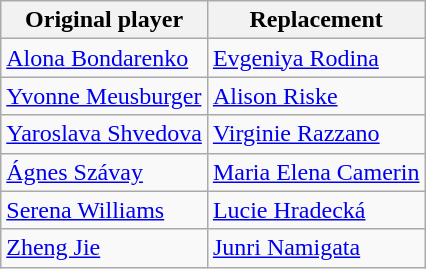<table class="wikitable sortable">
<tr>
<th>Original player</th>
<th>Replacement</th>
</tr>
<tr>
<td> <a href='#'>Alona Bondarenko</a></td>
<td> <a href='#'>Evgeniya Rodina</a></td>
</tr>
<tr>
<td> <a href='#'>Yvonne Meusburger</a></td>
<td> <a href='#'>Alison Riske</a></td>
</tr>
<tr>
<td> <a href='#'>Yaroslava Shvedova</a></td>
<td> <a href='#'>Virginie Razzano</a></td>
</tr>
<tr>
<td> <a href='#'>Ágnes Szávay</a></td>
<td> <a href='#'>Maria Elena Camerin</a></td>
</tr>
<tr>
<td> <a href='#'>Serena Williams</a></td>
<td> <a href='#'>Lucie Hradecká</a></td>
</tr>
<tr>
<td> <a href='#'>Zheng Jie</a></td>
<td> <a href='#'>Junri Namigata</a></td>
</tr>
</table>
